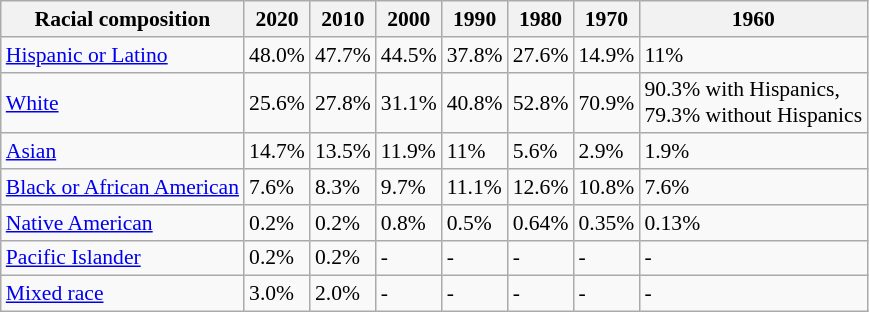<table class="wikitable sortable collapsible" style="font-size: 90%;">
<tr>
<th>Racial composition</th>
<th>2020</th>
<th>2010</th>
<th>2000</th>
<th>1990</th>
<th>1980</th>
<th>1970</th>
<th>1960</th>
</tr>
<tr>
<td><a href='#'>Hispanic or Latino</a></td>
<td>48.0%</td>
<td>47.7%</td>
<td>44.5%</td>
<td>37.8%</td>
<td>27.6%</td>
<td>14.9%</td>
<td>11%</td>
</tr>
<tr>
<td><a href='#'>White</a></td>
<td>25.6%</td>
<td>27.8%</td>
<td>31.1%</td>
<td>40.8%</td>
<td>52.8%</td>
<td>70.9%</td>
<td>90.3% with Hispanics,<br>79.3% without Hispanics</td>
</tr>
<tr>
<td><a href='#'>Asian</a></td>
<td>14.7%</td>
<td>13.5%</td>
<td>11.9%</td>
<td>11%</td>
<td>5.6%</td>
<td>2.9%</td>
<td>1.9%</td>
</tr>
<tr>
<td><a href='#'>Black or African American</a></td>
<td>7.6%</td>
<td>8.3%</td>
<td>9.7%</td>
<td>11.1%</td>
<td>12.6%</td>
<td>10.8%</td>
<td>7.6%</td>
</tr>
<tr>
<td><a href='#'>Native American</a></td>
<td>0.2%</td>
<td>0.2%</td>
<td>0.8%</td>
<td>0.5%</td>
<td>0.64%</td>
<td>0.35%</td>
<td>0.13%</td>
</tr>
<tr>
<td><a href='#'>Pacific Islander</a></td>
<td>0.2%</td>
<td>0.2%</td>
<td>-</td>
<td>-</td>
<td>-</td>
<td>-</td>
<td>-</td>
</tr>
<tr>
<td><a href='#'>Mixed race</a></td>
<td>3.0%</td>
<td>2.0%</td>
<td>-</td>
<td>-</td>
<td>-</td>
<td>-</td>
<td>-</td>
</tr>
</table>
